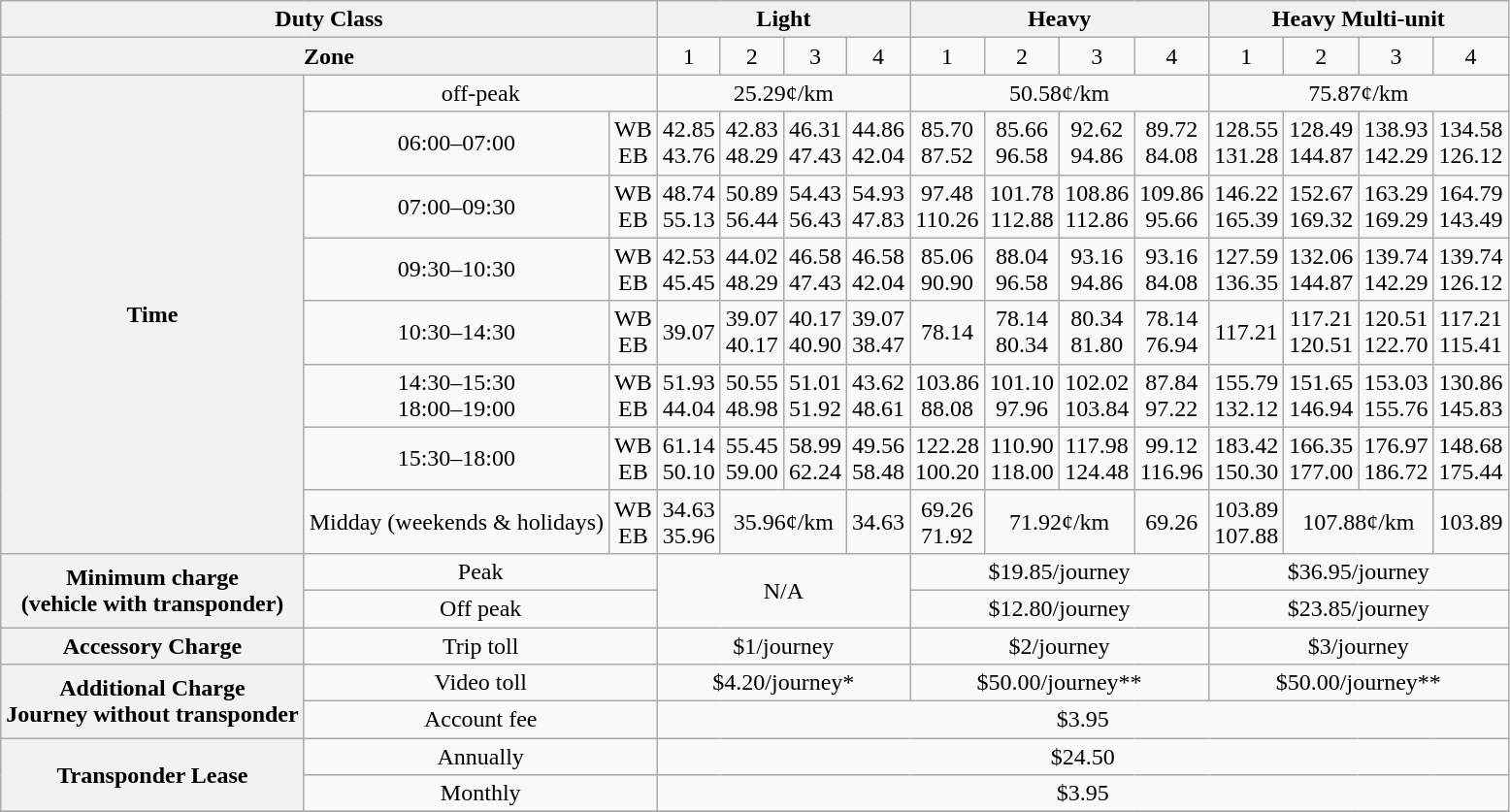<table class="wikitable" style="text-align:center;">
<tr>
<th colspan = 3 style="text-align:center;">Duty Class</th>
<th colspan= 4>Light</th>
<th colspan= 4>Heavy</th>
<th colspan= 4>Heavy Multi-unit</th>
</tr>
<tr>
<th colspan = 3 style="text-align:center;">Zone</th>
<td>1</td>
<td>2</td>
<td>3</td>
<td>4</td>
<td>1</td>
<td>2</td>
<td>3</td>
<td>4</td>
<td>1</td>
<td>2</td>
<td>3</td>
<td>4</td>
</tr>
<tr>
<th rowspan= 8>Time</th>
<td colspan= 2>off-peak</td>
<td colspan= 4>25.29¢/km</td>
<td colspan= 4>50.58¢/km</td>
<td colspan= 4>75.87¢/km</td>
</tr>
<tr>
<td>06:00–07:00</td>
<td>WB<br>EB</td>
<td>42.85<br>43.76</td>
<td>42.83<br>48.29</td>
<td>46.31<br>47.43</td>
<td>44.86<br>42.04</td>
<td>85.70<br>87.52</td>
<td>85.66<br>96.58</td>
<td>92.62<br>94.86</td>
<td>89.72<br>84.08</td>
<td>128.55<br>131.28</td>
<td>128.49<br>144.87</td>
<td>138.93<br>142.29</td>
<td>134.58<br>126.12</td>
</tr>
<tr>
<td>07:00–09:30</td>
<td>WB<br>EB</td>
<td>48.74<br>55.13</td>
<td>50.89<br>56.44</td>
<td>54.43<br>56.43</td>
<td>54.93<br>47.83</td>
<td>97.48<br>110.26</td>
<td>101.78<br>112.88</td>
<td>108.86<br>112.86</td>
<td>109.86<br>95.66</td>
<td>146.22<br>165.39</td>
<td>152.67<br>169.32</td>
<td>163.29<br>169.29</td>
<td>164.79<br>143.49</td>
</tr>
<tr>
<td>09:30–10:30</td>
<td>WB<br>EB</td>
<td>42.53<br>45.45</td>
<td>44.02<br>48.29</td>
<td>46.58<br>47.43</td>
<td>46.58<br>42.04</td>
<td>85.06<br>90.90</td>
<td>88.04<br>96.58</td>
<td>93.16<br>94.86</td>
<td>93.16<br>84.08</td>
<td>127.59<br>136.35</td>
<td>132.06<br>144.87</td>
<td>139.74<br>142.29</td>
<td>139.74<br>126.12</td>
</tr>
<tr>
<td>10:30–14:30</td>
<td>WB<br>EB</td>
<td>39.07</td>
<td>39.07<br>40.17</td>
<td>40.17<br>40.90</td>
<td>39.07<br>38.47</td>
<td>78.14</td>
<td>78.14<br>80.34</td>
<td>80.34<br>81.80</td>
<td>78.14<br>76.94</td>
<td>117.21</td>
<td>117.21<br>120.51</td>
<td>120.51<br>122.70</td>
<td>117.21<br>115.41</td>
</tr>
<tr>
<td>14:30–15:30<br>18:00–19:00</td>
<td>WB<br>EB</td>
<td>51.93<br>44.04</td>
<td>50.55<br>48.98</td>
<td>51.01<br>51.92</td>
<td>43.62<br>48.61</td>
<td>103.86<br>88.08</td>
<td>101.10<br>97.96</td>
<td>102.02<br>103.84</td>
<td>87.84<br>97.22</td>
<td>155.79<br>132.12</td>
<td>151.65<br>146.94</td>
<td>153.03<br>155.76</td>
<td>130.86<br>145.83</td>
</tr>
<tr>
<td>15:30–18:00</td>
<td>WB<br>EB</td>
<td>61.14<br>50.10</td>
<td>55.45<br>59.00</td>
<td>58.99<br>62.24</td>
<td>49.56<br>58.48</td>
<td>122.28<br>100.20</td>
<td>110.90<br>118.00</td>
<td>117.98<br>124.48</td>
<td>99.12<br>116.96</td>
<td>183.42<br>150.30</td>
<td>166.35<br>177.00</td>
<td>176.97<br>186.72</td>
<td>148.68<br>175.44</td>
</tr>
<tr>
<td>Midday (weekends & holidays)</td>
<td>WB<br>EB</td>
<td>34.63<br>35.96</td>
<td colspan= 2>35.96¢/km</td>
<td>34.63</td>
<td>69.26<br>71.92</td>
<td colspan= 2>71.92¢/km</td>
<td>69.26</td>
<td>103.89<br>107.88</td>
<td colspan= 2>107.88¢/km</td>
<td>103.89</td>
</tr>
<tr>
<th rowspan = 2>Minimum charge<br>(vehicle with transponder)</th>
<td colspan = 2>Peak</td>
<td rowspan = 2 colspan = 4>N/A</td>
<td colspan = 4>$19.85/journey</td>
<td colspan = 4>$36.95/journey</td>
</tr>
<tr>
<td colspan = 2>Off peak</td>
<td colspan = 4>$12.80/journey</td>
<td colspan = 4>$23.85/journey</td>
</tr>
<tr>
<th>Accessory Charge</th>
<td colspan = 2>Trip toll</td>
<td colspan = 4>$1/journey</td>
<td colspan = 4>$2/journey</td>
<td colspan = 4>$3/journey</td>
</tr>
<tr>
<th rowspan = 2>Additional Charge<br>Journey without transponder</th>
<td colspan = 2>Video toll</td>
<td colspan = 4>$4.20/journey*</td>
<td colspan = 4>$50.00/journey**</td>
<td colspan = 4>$50.00/journey**</td>
</tr>
<tr>
<td colspan = 2>Account fee</td>
<td colspan = 12>$3.95</td>
</tr>
<tr>
<th rowspan = 2>Transponder Lease</th>
<td colspan = 2>Annually</td>
<td colspan = 12>$24.50</td>
</tr>
<tr>
<td colspan = 2>Monthly</td>
<td colspan = 12>$3.95</td>
</tr>
<tr>
</tr>
</table>
